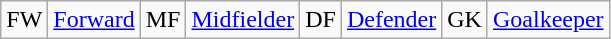<table class="wikitable">
<tr>
<td>FW</td>
<td><a href='#'>Forward</a></td>
<td>MF</td>
<td><a href='#'>Midfielder</a></td>
<td>DF</td>
<td><a href='#'>Defender</a></td>
<td>GK</td>
<td><a href='#'>Goalkeeper</a></td>
</tr>
</table>
